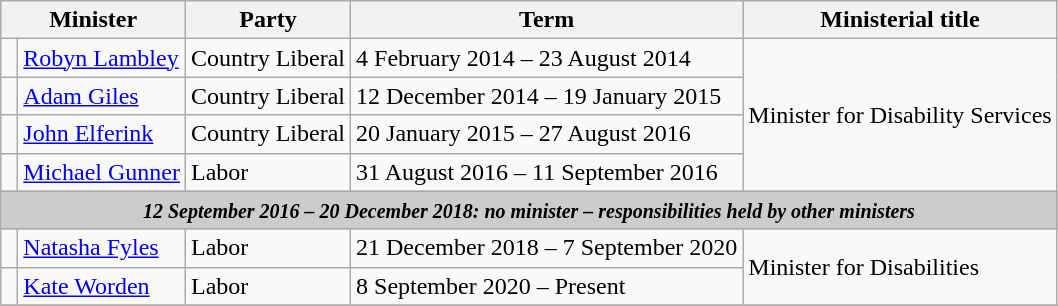<table class="sortable wikitable">
<tr>
<th colspan=2>Minister</th>
<th>Party</th>
<th>Term </th>
<th>Ministerial title</th>
</tr>
<tr>
<td> </td>
<td><a href='#'>Robyn Lambley</a></td>
<td>Country Liberal</td>
<td>4 February 2014 – 23 August 2014</td>
<td rowspan="4">Minister for Disability Services</td>
</tr>
<tr>
<td> </td>
<td><a href='#'>Adam Giles</a></td>
<td>Country Liberal</td>
<td>12 December 2014 – 19 January 2015</td>
</tr>
<tr>
<td> </td>
<td><a href='#'>John Elferink</a></td>
<td>Country Liberal</td>
<td>20 January 2015 – 27 August 2016</td>
</tr>
<tr>
<td> </td>
<td><a href='#'>Michael Gunner</a></td>
<td>Labor</td>
<td>31 August 2016 – 11 September 2016</td>
</tr>
<tr>
<th colspan=5 style="background: #cccccc;"><small><strong><em>12 September 2016 – 20 December 2018: no minister – responsibilities held by other ministers</em></strong></small></th>
</tr>
<tr>
<td> </td>
<td><a href='#'>Natasha Fyles</a></td>
<td>Labor</td>
<td>21 December 2018 – 7 September 2020</td>
<td rowspan="2">Minister for Disabilities</td>
</tr>
<tr>
<td> </td>
<td><a href='#'>Kate Worden</a></td>
<td>Labor</td>
<td>8 September 2020 – Present</td>
</tr>
<tr>
</tr>
</table>
